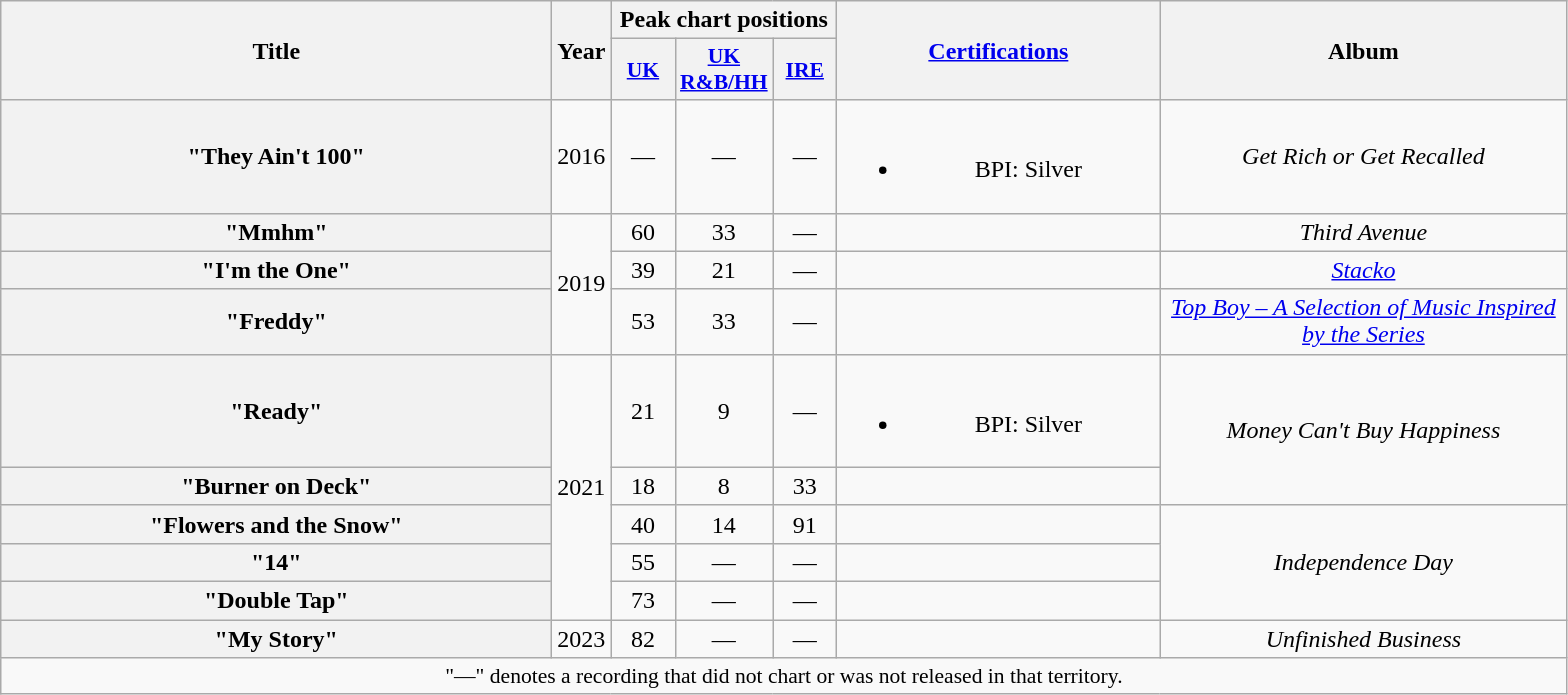<table class="wikitable plainrowheaders" style="text-align:center;">
<tr>
<th scope="col" rowspan="2" style="width:22.5em;">Title</th>
<th scope="col" rowspan="2" style="width:1em;">Year</th>
<th scope="col" colspan="3">Peak chart positions</th>
<th scope="col" rowspan="2" style="width:13em;"><a href='#'>Certifications</a></th>
<th scope="col" rowspan="2" style="width:16.5em;">Album</th>
</tr>
<tr>
<th scope="col" style="width:2.5em;font-size:90%;"><a href='#'>UK</a><br></th>
<th scope="col" style="width:2.5em;font-size:90%;"><a href='#'>UK<br>R&B/HH</a><br></th>
<th scope="col" style="width:2.5em;font-size:90%;"><a href='#'>IRE</a><br></th>
</tr>
<tr>
<th scope="row">"They Ain't 100"</th>
<td>2016</td>
<td>—</td>
<td>—</td>
<td>—</td>
<td><br><ul><li>BPI: Silver</li></ul></td>
<td><em>Get Rich or Get Recalled</em></td>
</tr>
<tr>
<th scope="row">"Mmhm"</th>
<td rowspan="3">2019</td>
<td>60</td>
<td>33</td>
<td>—</td>
<td></td>
<td><em>Third Avenue</em></td>
</tr>
<tr>
<th scope="row">"I'm the One"<br></th>
<td>39</td>
<td>21</td>
<td>—</td>
<td></td>
<td><em><a href='#'>Stacko</a></em></td>
</tr>
<tr>
<th scope="row">"Freddy"</th>
<td>53</td>
<td>33</td>
<td>—</td>
<td></td>
<td><em><a href='#'>Top Boy – A Selection of Music Inspired by the Series</a></em></td>
</tr>
<tr>
<th scope="row">"Ready"<br></th>
<td rowspan="5">2021</td>
<td>21</td>
<td>9</td>
<td>—</td>
<td><br><ul><li>BPI: Silver</li></ul></td>
<td rowspan="2"><em>Money Can't Buy Happiness</em></td>
</tr>
<tr>
<th scope="row">"Burner on Deck"<br></th>
<td>18</td>
<td>8</td>
<td>33<br></td>
<td></td>
</tr>
<tr>
<th scope="row">"Flowers and the Snow"</th>
<td>40</td>
<td>14</td>
<td>91<br></td>
<td></td>
<td rowspan="3"><em>Independence Day</em></td>
</tr>
<tr>
<th scope="row">"14"<br></th>
<td>55</td>
<td>—</td>
<td>—</td>
<td></td>
</tr>
<tr>
<th scope="row">"Double Tap"<br></th>
<td>73</td>
<td>—</td>
<td>—</td>
<td></td>
</tr>
<tr>
<th scope="row">"My Story"</th>
<td>2023</td>
<td>82</td>
<td>—</td>
<td>—</td>
<td></td>
<td><em>Unfinished Business</em></td>
</tr>
<tr>
<td colspan="7" style="font-size:90%">"—" denotes a recording that did not chart or was not released in that territory.</td>
</tr>
</table>
